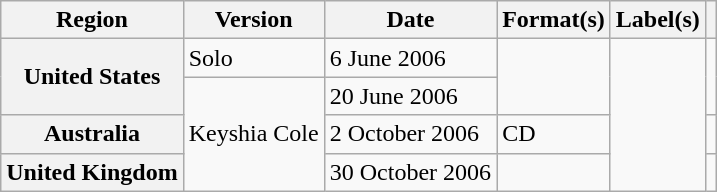<table class="wikitable plainrowheaders">
<tr>
<th scope="col">Region</th>
<th scope="col">Version</th>
<th scope="col">Date</th>
<th scope="col">Format(s)</th>
<th scope="col">Label(s)</th>
<th scope="col"></th>
</tr>
<tr>
<th scope="row" rowspan="2">United States</th>
<td>Solo</td>
<td>6 June 2006</td>
<td rowspan="2"></td>
<td rowspan="4"></td>
<td rowspan="2"></td>
</tr>
<tr>
<td rowspan="3">Keyshia Cole</td>
<td>20 June 2006</td>
</tr>
<tr>
<th scope="row">Australia</th>
<td>2 October 2006</td>
<td>CD</td>
<td></td>
</tr>
<tr>
<th scope="row">United Kingdom</th>
<td>30 October 2006</td>
<td></td>
<td></td>
</tr>
</table>
